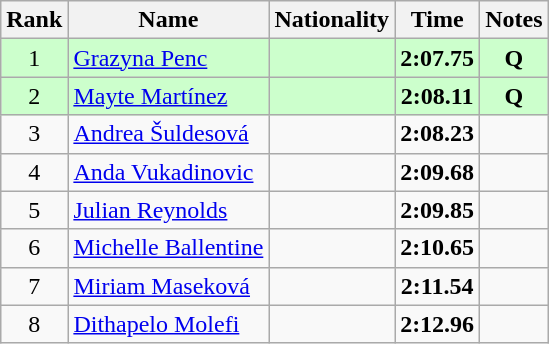<table class="wikitable sortable" style="text-align:center">
<tr>
<th>Rank</th>
<th>Name</th>
<th>Nationality</th>
<th>Time</th>
<th>Notes</th>
</tr>
<tr bgcolor=ccffcc>
<td>1</td>
<td align=left><a href='#'>Grazyna Penc</a></td>
<td align=left></td>
<td><strong>2:07.75</strong></td>
<td><strong>Q</strong></td>
</tr>
<tr bgcolor=ccffcc>
<td>2</td>
<td align=left><a href='#'>Mayte Martínez</a></td>
<td align=left></td>
<td><strong>2:08.11</strong></td>
<td><strong>Q</strong></td>
</tr>
<tr>
<td>3</td>
<td align=left><a href='#'>Andrea Šuldesová</a></td>
<td align=left></td>
<td><strong>2:08.23</strong></td>
<td></td>
</tr>
<tr>
<td>4</td>
<td align=left><a href='#'>Anda Vukadinovic</a></td>
<td align=left></td>
<td><strong>2:09.68</strong></td>
<td></td>
</tr>
<tr>
<td>5</td>
<td align=left><a href='#'>Julian Reynolds</a></td>
<td align=left></td>
<td><strong>2:09.85</strong></td>
<td></td>
</tr>
<tr>
<td>6</td>
<td align=left><a href='#'>Michelle Ballentine</a></td>
<td align=left></td>
<td><strong>2:10.65</strong></td>
<td></td>
</tr>
<tr>
<td>7</td>
<td align=left><a href='#'>Miriam Maseková</a></td>
<td align=left></td>
<td><strong>2:11.54</strong></td>
<td></td>
</tr>
<tr>
<td>8</td>
<td align=left><a href='#'>Dithapelo Molefi</a></td>
<td align=left></td>
<td><strong>2:12.96</strong></td>
<td></td>
</tr>
</table>
